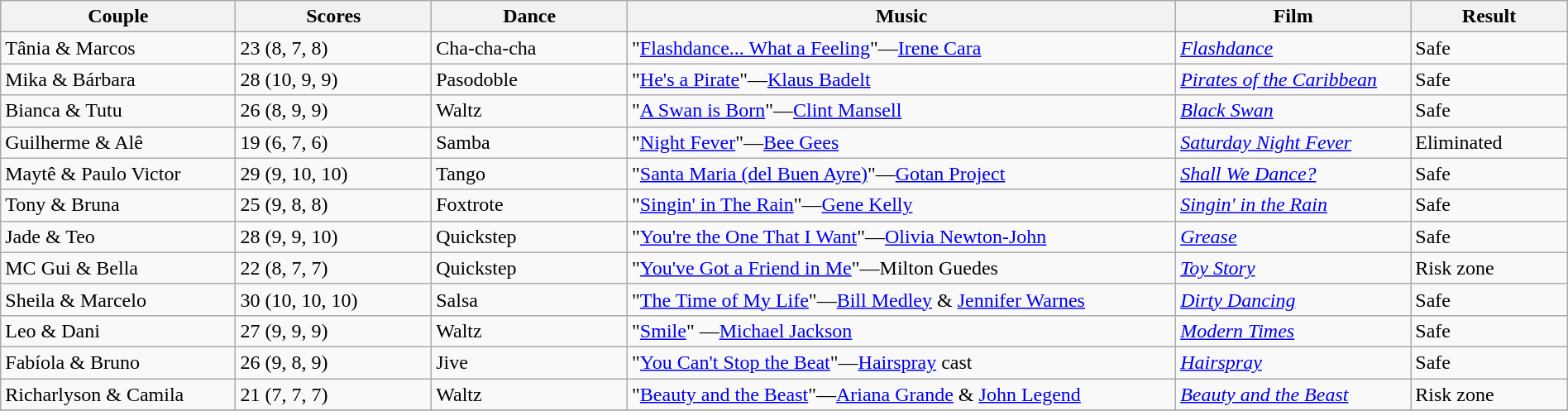<table class="wikitable sortable" style="width:100%;">
<tr>
<th style="width:15.0%;">Couple</th>
<th style="width:12.5%;">Scores</th>
<th style="width:12.5%;">Dance</th>
<th style="width:35.0%;">Music</th>
<th style="width:15.0%;">Film</th>
<th style="width:10.0%;">Result</th>
</tr>
<tr>
<td>Tânia & Marcos</td>
<td>23 (8, 7, 8)</td>
<td>Cha-cha-cha</td>
<td>"<a href='#'>Flashdance... What a Feeling</a>"—<a href='#'>Irene Cara</a></td>
<td><em><a href='#'>Flashdance</a></em></td>
<td>Safe</td>
</tr>
<tr>
<td>Mika & Bárbara</td>
<td>28 (10, 9, 9)</td>
<td>Pasodoble</td>
<td>"<a href='#'>He's a Pirate</a>"—<a href='#'>Klaus Badelt</a></td>
<td><em><a href='#'>Pirates of the Caribbean</a></em></td>
<td>Safe</td>
</tr>
<tr>
<td>Bianca & Tutu</td>
<td>26 (8, 9, 9)</td>
<td>Waltz</td>
<td>"<a href='#'>A Swan is Born</a>"—<a href='#'>Clint Mansell</a></td>
<td><em><a href='#'>Black Swan</a></em></td>
<td>Safe</td>
</tr>
<tr>
<td>Guilherme & Alê</td>
<td>19 (6, 7, 6)</td>
<td>Samba</td>
<td>"<a href='#'>Night Fever</a>"—<a href='#'>Bee Gees</a></td>
<td><em><a href='#'>Saturday Night Fever</a></em></td>
<td>Eliminated</td>
</tr>
<tr>
<td>Maytê & Paulo Victor</td>
<td>29 (9, 10, 10)</td>
<td>Tango</td>
<td>"<a href='#'>Santa Maria (del Buen Ayre)</a>"—<a href='#'>Gotan Project</a></td>
<td><em><a href='#'>Shall We Dance?</a></em></td>
<td>Safe</td>
</tr>
<tr>
<td>Tony & Bruna</td>
<td>25 (9, 8, 8)</td>
<td>Foxtrote</td>
<td>"<a href='#'>Singin' in The Rain</a>"—<a href='#'>Gene Kelly</a></td>
<td><em><a href='#'>Singin' in the Rain</a></em></td>
<td>Safe</td>
</tr>
<tr>
<td>Jade & Teo</td>
<td>28 (9, 9, 10)</td>
<td>Quickstep</td>
<td>"<a href='#'>You're the One That I Want</a>"—<a href='#'>Olivia Newton-John</a></td>
<td><em><a href='#'>Grease</a></em></td>
<td>Safe</td>
</tr>
<tr>
<td>MC Gui & Bella</td>
<td>22 (8, 7, 7)</td>
<td>Quickstep</td>
<td>"<a href='#'>You've Got a Friend in Me</a>"—Milton Guedes</td>
<td><em><a href='#'>Toy Story</a></em></td>
<td>Risk zone</td>
</tr>
<tr>
<td>Sheila & Marcelo</td>
<td>30 (10, 10, 10)</td>
<td>Salsa</td>
<td>"<a href='#'>The Time of My Life</a>"—<a href='#'>Bill Medley</a> & <a href='#'>Jennifer Warnes</a></td>
<td><em><a href='#'>Dirty Dancing</a></em></td>
<td>Safe</td>
</tr>
<tr>
<td>Leo & Dani</td>
<td>27 (9, 9, 9)</td>
<td>Waltz</td>
<td>"<a href='#'>Smile</a>" —<a href='#'>Michael Jackson</a></td>
<td><em><a href='#'>Modern Times</a></em></td>
<td>Safe</td>
</tr>
<tr>
<td>Fabíola & Bruno</td>
<td>26 (9, 8, 9)</td>
<td>Jive</td>
<td>"<a href='#'>You Can't Stop the Beat</a>"—<a href='#'>Hairspray</a> cast</td>
<td><em><a href='#'>Hairspray</a></em></td>
<td>Safe</td>
</tr>
<tr>
<td>Richarlyson & Camila</td>
<td>21 (7, 7, 7)</td>
<td>Waltz</td>
<td>"<a href='#'>Beauty and the Beast</a>"—<a href='#'>Ariana Grande</a> & <a href='#'>John Legend</a></td>
<td><em><a href='#'>Beauty and the Beast</a></em></td>
<td>Risk zone</td>
</tr>
<tr>
</tr>
</table>
